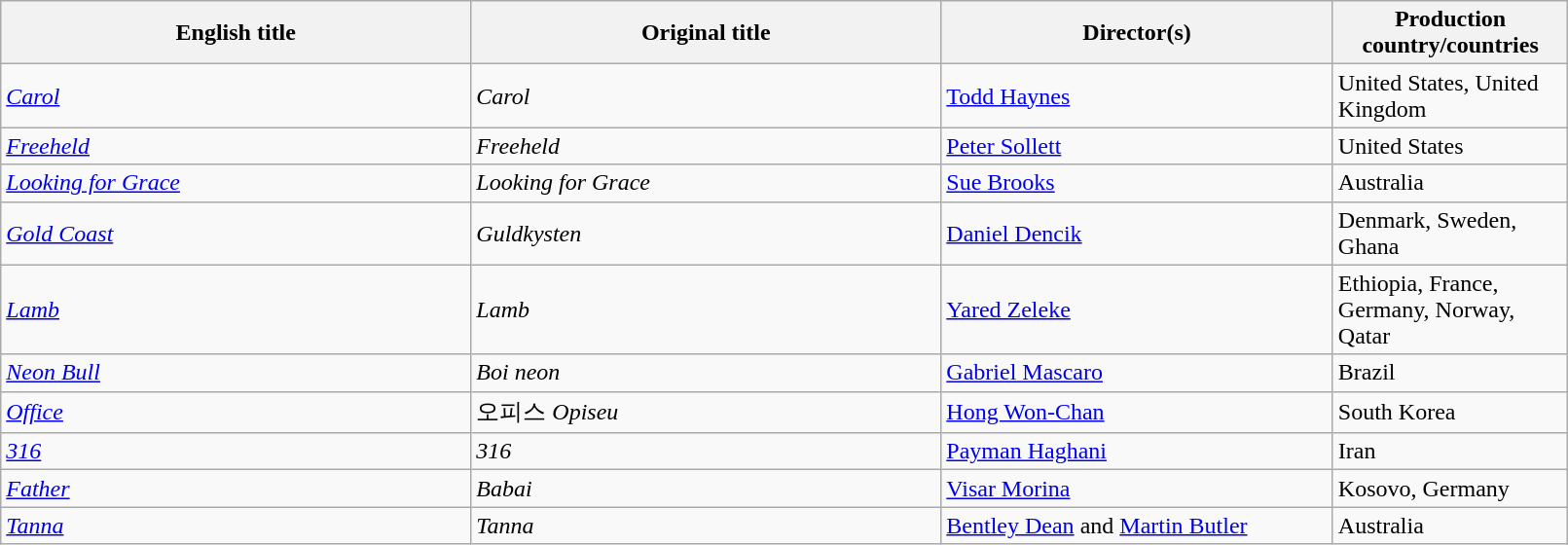<table class="sortable wikitable" width="85%" cellpadding="5">
<tr>
<th width="30%">English title</th>
<th width="30%">Original title</th>
<th width="25%">Director(s)</th>
<th width="15%">Production country/countries</th>
</tr>
<tr>
<td><em><a href='#'>Carol</a></em></td>
<td><em>Carol</em></td>
<td><a href='#'>Todd Haynes</a></td>
<td>United States, United Kingdom</td>
</tr>
<tr>
<td><em><a href='#'>Freeheld</a></em></td>
<td><em>Freeheld</em></td>
<td><a href='#'>Peter Sollett</a></td>
<td>United States</td>
</tr>
<tr>
<td><em><a href='#'>Looking for Grace</a></em></td>
<td><em>Looking for Grace</em></td>
<td><a href='#'>Sue Brooks</a></td>
<td>Australia</td>
</tr>
<tr>
<td><em><a href='#'>Gold Coast</a></em></td>
<td><em>Guldkysten</em></td>
<td><a href='#'>Daniel Dencik</a></td>
<td>Denmark, Sweden, Ghana</td>
</tr>
<tr>
<td><em><a href='#'>Lamb</a></em></td>
<td><em>Lamb</em></td>
<td><a href='#'>Yared Zeleke</a></td>
<td>Ethiopia, France, Germany, Norway, Qatar</td>
</tr>
<tr>
<td><em><a href='#'>Neon Bull</a></em></td>
<td><em>Boi neon</em></td>
<td><a href='#'>Gabriel Mascaro</a></td>
<td>Brazil</td>
</tr>
<tr>
<td><em><a href='#'>Office</a></em></td>
<td>오피스 <em>Opiseu</em></td>
<td><a href='#'>Hong Won-Chan</a></td>
<td>South Korea</td>
</tr>
<tr>
<td><em><a href='#'>316</a></em></td>
<td><em>316</em></td>
<td><a href='#'>Payman Haghani</a></td>
<td>Iran</td>
</tr>
<tr>
<td><em><a href='#'>Father</a></em></td>
<td><em>Babai</em></td>
<td><a href='#'>Visar Morina</a></td>
<td>Kosovo, Germany</td>
</tr>
<tr>
<td><em><a href='#'>Tanna</a></em></td>
<td><em>Tanna</em></td>
<td><a href='#'>Bentley Dean</a> and <a href='#'>Martin Butler</a></td>
<td>Australia</td>
</tr>
</table>
